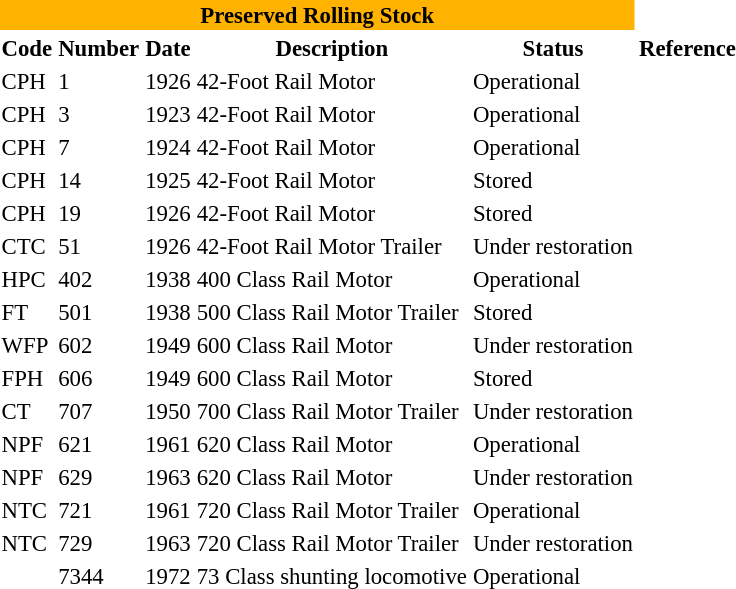<table class="toccolours" style="font-size:95%;">
<tr>
<th colspan="5" bgcolor="#FFB300">Preserved Rolling Stock</th>
</tr>
<tr>
<th>Code</th>
<th>Number</th>
<th>Date</th>
<th>Description</th>
<th>Status</th>
<th>Reference</th>
<th></th>
</tr>
<tr>
<td>CPH</td>
<td>1</td>
<td>1926</td>
<td>42-Foot Rail Motor</td>
<td>Operational</td>
<td></td>
</tr>
<tr>
<td>CPH</td>
<td>3</td>
<td>1923</td>
<td>42-Foot Rail Motor</td>
<td>Operational</td>
<td></td>
</tr>
<tr>
<td>CPH</td>
<td>7</td>
<td>1924</td>
<td>42-Foot Rail Motor</td>
<td>Operational</td>
<td></td>
</tr>
<tr>
<td>CPH</td>
<td>14</td>
<td>1925</td>
<td>42-Foot Rail Motor</td>
<td>Stored</td>
<td></td>
</tr>
<tr>
<td>CPH</td>
<td>19</td>
<td>1926</td>
<td>42-Foot Rail Motor</td>
<td>Stored</td>
<td></td>
</tr>
<tr>
<td>CTC</td>
<td>51</td>
<td>1926</td>
<td>42-Foot Rail Motor Trailer</td>
<td>Under restoration</td>
<td></td>
</tr>
<tr>
<td>HPC</td>
<td>402</td>
<td>1938</td>
<td>400 Class Rail Motor</td>
<td>Operational</td>
<td></td>
</tr>
<tr>
<td>FT</td>
<td>501</td>
<td>1938</td>
<td>500 Class Rail Motor Trailer</td>
<td>Stored</td>
<td></td>
</tr>
<tr>
<td>WFP</td>
<td>602</td>
<td>1949</td>
<td>600 Class Rail Motor</td>
<td>Under restoration</td>
<td></td>
</tr>
<tr>
<td>FPH</td>
<td>606</td>
<td>1949</td>
<td>600 Class Rail Motor</td>
<td>Stored</td>
<td></td>
</tr>
<tr>
<td>CT</td>
<td>707</td>
<td>1950</td>
<td>700 Class Rail Motor Trailer</td>
<td>Under restoration</td>
<td></td>
</tr>
<tr>
<td>NPF</td>
<td>621</td>
<td>1961</td>
<td>620 Class Rail Motor</td>
<td>Operational</td>
<td></td>
</tr>
<tr>
<td>NPF</td>
<td>629</td>
<td>1963</td>
<td>620 Class Rail Motor</td>
<td>Under restoration</td>
<td></td>
</tr>
<tr>
<td>NTC</td>
<td>721</td>
<td>1961</td>
<td>720 Class Rail Motor Trailer</td>
<td>Operational</td>
<td></td>
</tr>
<tr>
<td>NTC</td>
<td>729</td>
<td>1963</td>
<td>720 Class Rail Motor Trailer</td>
<td>Under restoration</td>
<td></td>
</tr>
<tr>
<td></td>
<td>7344</td>
<td>1972</td>
<td>73 Class shunting locomotive</td>
<td>Operational</td>
<td></td>
</tr>
<tr>
</tr>
</table>
